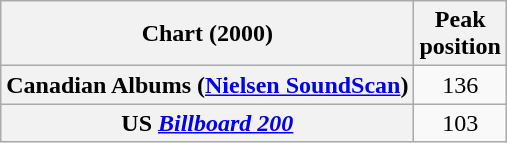<table class="wikitable plainrowheaders sortable" style="text-align:center;">
<tr>
<th>Chart (2000)</th>
<th>Peak<br>position</th>
</tr>
<tr>
<th scope="row">Canadian Albums (<a href='#'>Nielsen SoundScan</a>)</th>
<td align="center">136</td>
</tr>
<tr>
<th scope="row">US <em><a href='#'>Billboard 200</a></em></th>
<td align="center">103</td>
</tr>
</table>
